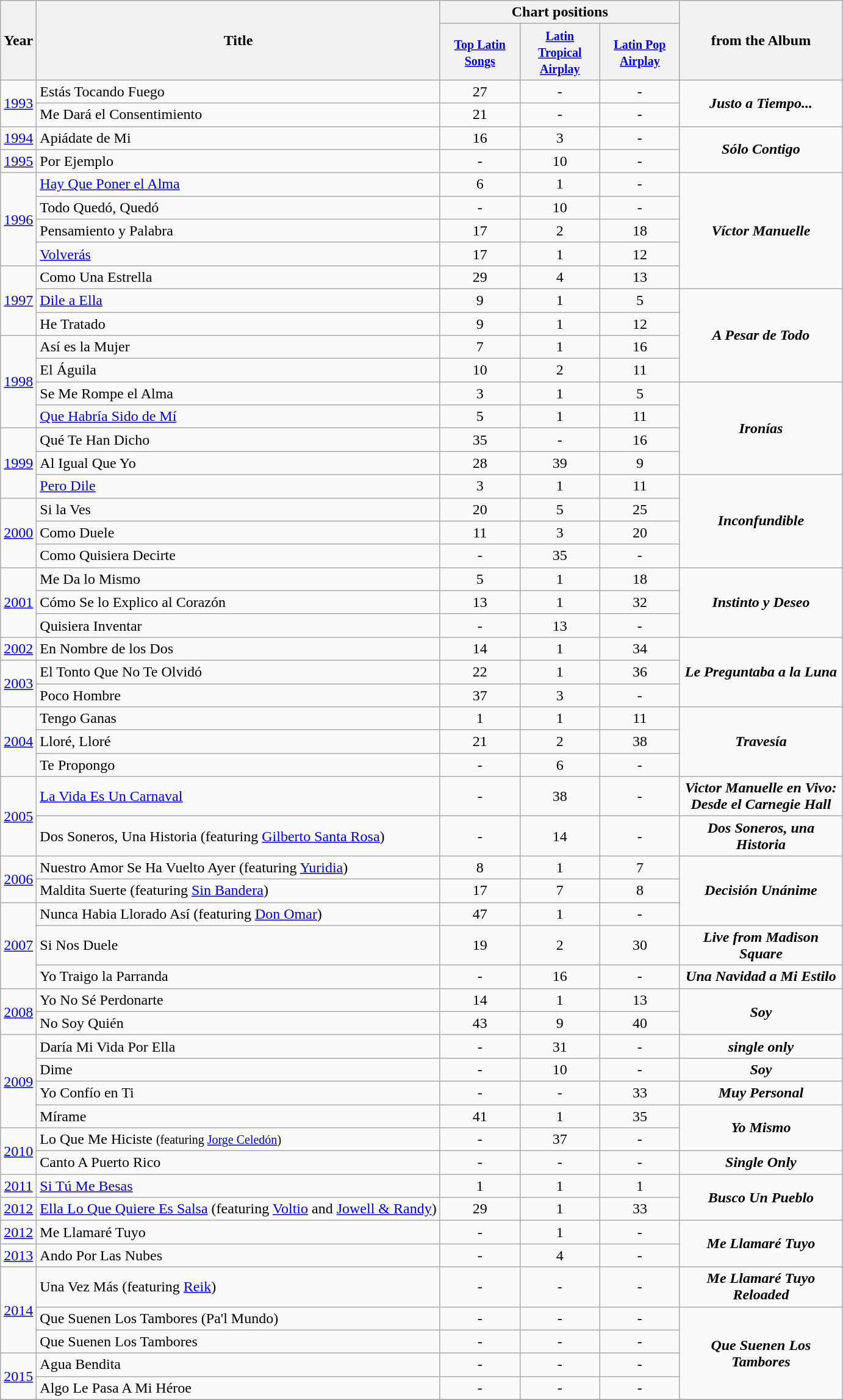<table class="wikitable" style="text-align:center;">
<tr>
<th width="20" rowspan="2">Year</th>
<th rowspan="2">Title</th>
<th colspan="3">Chart positions </th>
<th rowspan="2" width="170">from the Album</th>
</tr>
<tr>
<th width="80"><small><a href='#'>Top Latin Songs</a></small></th>
<th width="80"><small><a href='#'>Latin Tropical Airplay</a></small></th>
<th width="80"><small><a href='#'>Latin Pop Airplay</a></small></th>
</tr>
<tr>
<td rowspan="2"><a href='#'>1993</a></td>
<td align="left">Estás Tocando Fuego</td>
<td>27</td>
<td>-</td>
<td>-</td>
<td rowspan="2"><strong><em>Justo a Tiempo...</em></strong></td>
</tr>
<tr>
<td align="left">Me Dará el Consentimiento</td>
<td>21</td>
<td>-</td>
<td>-</td>
</tr>
<tr>
<td><a href='#'>1994</a></td>
<td align="left">Apiádate de Mi</td>
<td>16</td>
<td>3</td>
<td>-</td>
<td rowspan="2"><strong><em>Sólo Contigo</em></strong></td>
</tr>
<tr>
<td><a href='#'>1995</a></td>
<td align="left">Por Ejemplo</td>
<td>-</td>
<td>10</td>
<td>-</td>
</tr>
<tr>
<td rowspan="4"><a href='#'>1996</a></td>
<td align="left"><a href='#'>Hay Que Poner el Alma</a></td>
<td>6</td>
<td>1</td>
<td>-</td>
<td rowspan="5"><strong><em>Víctor Manuelle</em></strong></td>
</tr>
<tr>
<td align="left">Todo Quedó, Quedó</td>
<td>-</td>
<td>10</td>
<td>-</td>
</tr>
<tr>
<td align="left">Pensamiento y Palabra</td>
<td>17</td>
<td>2</td>
<td>18</td>
</tr>
<tr>
<td align="left"><a href='#'>Volverás</a></td>
<td>17</td>
<td>1</td>
<td>12</td>
</tr>
<tr>
<td rowspan="3"><a href='#'>1997</a></td>
<td align="left">Como Una Estrella</td>
<td>29</td>
<td>4</td>
<td>13</td>
</tr>
<tr>
<td align="left"><a href='#'>Dile a Ella</a></td>
<td>9</td>
<td>1</td>
<td>5</td>
<td rowspan="4"><strong><em>A Pesar de Todo</em></strong></td>
</tr>
<tr>
<td align="left">He Tratado</td>
<td>9</td>
<td>1</td>
<td>12</td>
</tr>
<tr>
<td rowspan="4"><a href='#'>1998</a></td>
<td align="left">Así es la Mujer</td>
<td>7</td>
<td>1</td>
<td>16</td>
</tr>
<tr>
<td align="left">El Águila</td>
<td>10</td>
<td>2</td>
<td>11</td>
</tr>
<tr>
<td align="left">Se Me Rompe el Alma</td>
<td>3</td>
<td>1</td>
<td>5</td>
<td rowspan="4"><strong><em>Ironías</em></strong></td>
</tr>
<tr>
<td align="left"><a href='#'>Que Habría Sido de Mí</a></td>
<td>5</td>
<td>1</td>
<td>11</td>
</tr>
<tr>
<td rowspan="3"><a href='#'>1999</a></td>
<td align="left">Qué Te Han Dicho</td>
<td>35</td>
<td>-</td>
<td>16</td>
</tr>
<tr>
<td align="left">Al Igual Que Yo</td>
<td>28</td>
<td>39</td>
<td>9</td>
</tr>
<tr>
<td align="left"><a href='#'>Pero Dile</a></td>
<td>3</td>
<td>1</td>
<td>11</td>
<td rowspan="4"><strong><em>Inconfundible</em></strong></td>
</tr>
<tr>
<td rowspan="3"><a href='#'>2000</a></td>
<td align="left">Si la Ves</td>
<td>20</td>
<td>5</td>
<td>25</td>
</tr>
<tr>
<td align="left">Como Duele</td>
<td>11</td>
<td>3</td>
<td>20</td>
</tr>
<tr>
<td align="left">Como Quisiera Decirte</td>
<td>-</td>
<td>35</td>
<td>-</td>
</tr>
<tr>
<td rowspan="3"><a href='#'>2001</a></td>
<td align="left">Me Da lo Mismo</td>
<td>5</td>
<td>1</td>
<td>18</td>
<td rowspan="3"><strong><em>Instinto y Deseo</em></strong></td>
</tr>
<tr>
<td align="left">Cómo Se lo Explico al Corazón</td>
<td>13</td>
<td>1</td>
<td>32</td>
</tr>
<tr>
<td align="left">Quisiera Inventar</td>
<td>-</td>
<td>13</td>
<td>-</td>
</tr>
<tr>
<td><a href='#'>2002</a></td>
<td align="left">En Nombre de los Dos</td>
<td>14</td>
<td>1</td>
<td>34</td>
<td rowspan="3"><strong><em>Le Preguntaba a la Luna</em></strong></td>
</tr>
<tr>
<td rowspan="2"><a href='#'>2003</a></td>
<td align="left">El Tonto Que No Te Olvidó</td>
<td>22</td>
<td>1</td>
<td>36</td>
</tr>
<tr>
<td align="left">Poco Hombre</td>
<td>37</td>
<td>3</td>
<td>-</td>
</tr>
<tr>
<td rowspan="3"><a href='#'>2004</a></td>
<td align="left">Tengo Ganas</td>
<td>1</td>
<td>1</td>
<td>11</td>
<td rowspan="3"><strong><em>Travesía</em></strong></td>
</tr>
<tr>
<td align="left">Lloré, Lloré</td>
<td>21</td>
<td>2</td>
<td>38</td>
</tr>
<tr>
<td align="left">Te Propongo</td>
<td>-</td>
<td>6</td>
<td>-</td>
</tr>
<tr>
<td rowspan="2"><a href='#'>2005</a></td>
<td align="left"><a href='#'>La Vida Es Un Carnaval</a></td>
<td>-</td>
<td>38</td>
<td>-</td>
<td><strong><em>Victor Manuelle en Vivo: Desde el Carnegie Hall</em></strong></td>
</tr>
<tr>
<td align="left">Dos Soneros, Una Historia (featuring <a href='#'>Gilberto Santa Rosa</a>)</td>
<td>-</td>
<td>14</td>
<td>-</td>
<td><strong><em>Dos Soneros, una Historia</em></strong></td>
</tr>
<tr>
<td rowspan="2"><a href='#'>2006</a></td>
<td align="left">Nuestro Amor Se Ha Vuelto Ayer (featuring <a href='#'>Yuridia</a>)</td>
<td>8</td>
<td>1</td>
<td>7</td>
<td rowspan="3"><strong><em>Decisión Unánime</em></strong></td>
</tr>
<tr>
<td align="left">Maldita Suerte (featuring <a href='#'>Sin Bandera</a>)</td>
<td>17</td>
<td>7</td>
<td>8</td>
</tr>
<tr>
<td rowspan="3"><a href='#'>2007</a></td>
<td align="left">Nunca Habia Llorado Así (featuring <a href='#'>Don Omar</a>)</td>
<td>47</td>
<td>1</td>
<td>-</td>
</tr>
<tr>
<td align="left">Si Nos Duele</td>
<td>19</td>
<td>2</td>
<td>30</td>
<td><strong><em>Live from Madison Square</em></strong></td>
</tr>
<tr>
<td align="left">Yo Traigo la Parranda</td>
<td>-</td>
<td>16</td>
<td>-</td>
<td><strong><em>Una Navidad a Mi Estilo</em></strong></td>
</tr>
<tr>
<td align="center" rowspan="2"><a href='#'>2008</a></td>
<td align="left">Yo No Sé Perdonarte</td>
<td>14</td>
<td>1</td>
<td>13</td>
<td rowspan="2"><strong><em>Soy</em></strong></td>
</tr>
<tr>
<td align="left">No Soy Quién</td>
<td>43</td>
<td>9</td>
<td>40</td>
</tr>
<tr>
<td rowspan="4"><a href='#'>2009</a></td>
<td align="left">Daría Mi Vida Por Ella</td>
<td>-</td>
<td>31</td>
<td>-</td>
<td><strong><em>single only</em></strong></td>
</tr>
<tr>
<td align="left">Dime</td>
<td>-</td>
<td>10</td>
<td>-</td>
<td><strong><em>Soy</em></strong></td>
</tr>
<tr>
<td align="left">Yo Confío en Ti</td>
<td>-</td>
<td>-</td>
<td>33</td>
<td><strong><em>Muy Personal</em></strong></td>
</tr>
<tr>
<td align="left">Mírame</td>
<td>41</td>
<td>1</td>
<td>35</td>
<td rowspan="2"><strong><em>Yo Mismo</em></strong></td>
</tr>
<tr>
<td rowspan="2"><a href='#'>2010</a></td>
<td align="left">Lo Que Me Hiciste <small>(featuring <a href='#'>Jorge Celedón</a>)</small></td>
<td>-</td>
<td>37</td>
<td>-</td>
</tr>
<tr>
<td align="left">Canto A Puerto Rico</td>
<td>-</td>
<td>-</td>
<td>-</td>
<td><strong><em>Single Only</em></strong></td>
</tr>
<tr>
<td rowspan="1"><a href='#'>2011</a></td>
<td align="left"><a href='#'>Si Tú Me Besas</a></td>
<td>1</td>
<td>1</td>
<td>1</td>
<td rowspan="2"><strong><em>Busco Un Pueblo</em></strong></td>
</tr>
<tr>
<td><a href='#'>2012</a></td>
<td align="left"><a href='#'>Ella Lo Que Quiere Es Salsa</a> (featuring <a href='#'>Voltio</a> and <a href='#'>Jowell & Randy</a>)</td>
<td>29</td>
<td>1</td>
<td>33</td>
</tr>
<tr>
<td><a href='#'>2012</a></td>
<td align="left">Me Llamaré Tuyo</td>
<td>-</td>
<td>1</td>
<td>-</td>
<td rowspan="2"><strong><em>Me Llamaré Tuyo</em></strong></td>
</tr>
<tr>
<td><a href='#'>2013</a></td>
<td align="left">Ando Por Las Nubes</td>
<td>-</td>
<td>4</td>
<td>-</td>
</tr>
<tr>
<td rowspan="3"><a href='#'>2014</a></td>
<td align="left">Una Vez Más (featuring <a href='#'>Reik</a>)</td>
<td>-</td>
<td>-</td>
<td>-</td>
<td><strong><em>Me Llamaré Tuyo Reloaded</em></strong></td>
</tr>
<tr>
<td align="left">Que Suenen Los Tambores (Pa'l Mundo)</td>
<td>-</td>
<td>-</td>
<td>-</td>
<td rowspan="4"><strong><em>Que Suenen Los Tambores</em></strong></td>
</tr>
<tr>
<td align="left">Que Suenen Los Tambores</td>
<td>-</td>
<td>-</td>
<td>-</td>
</tr>
<tr>
<td rowspan="2"><a href='#'>2015</a></td>
<td align="left">Agua Bendita</td>
<td>-</td>
<td>-</td>
<td>-</td>
</tr>
<tr>
<td align="left">Algo Le Pasa A Mi Héroe</td>
<td>-</td>
<td>-</td>
<td>-</td>
</tr>
<tr>
</tr>
</table>
